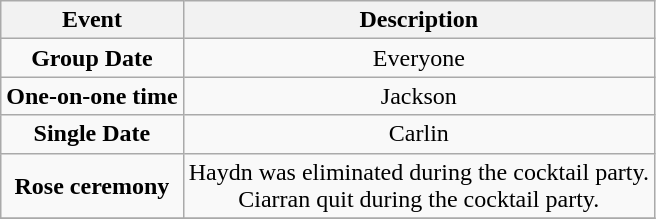<table class="wikitable sortable" style="text-align:center;">
<tr>
<th>Event</th>
<th>Description</th>
</tr>
<tr>
<td><strong>Group Date</strong></td>
<td>Everyone</td>
</tr>
<tr>
<td><strong>One-on-one time</strong></td>
<td>Jackson</td>
</tr>
<tr>
<td><strong>Single Date</strong></td>
<td>Carlin</td>
</tr>
<tr>
<td><strong>Rose ceremony</strong></td>
<td>Haydn was eliminated during the cocktail party.<br>Ciarran quit during the cocktail party.</td>
</tr>
<tr>
</tr>
</table>
